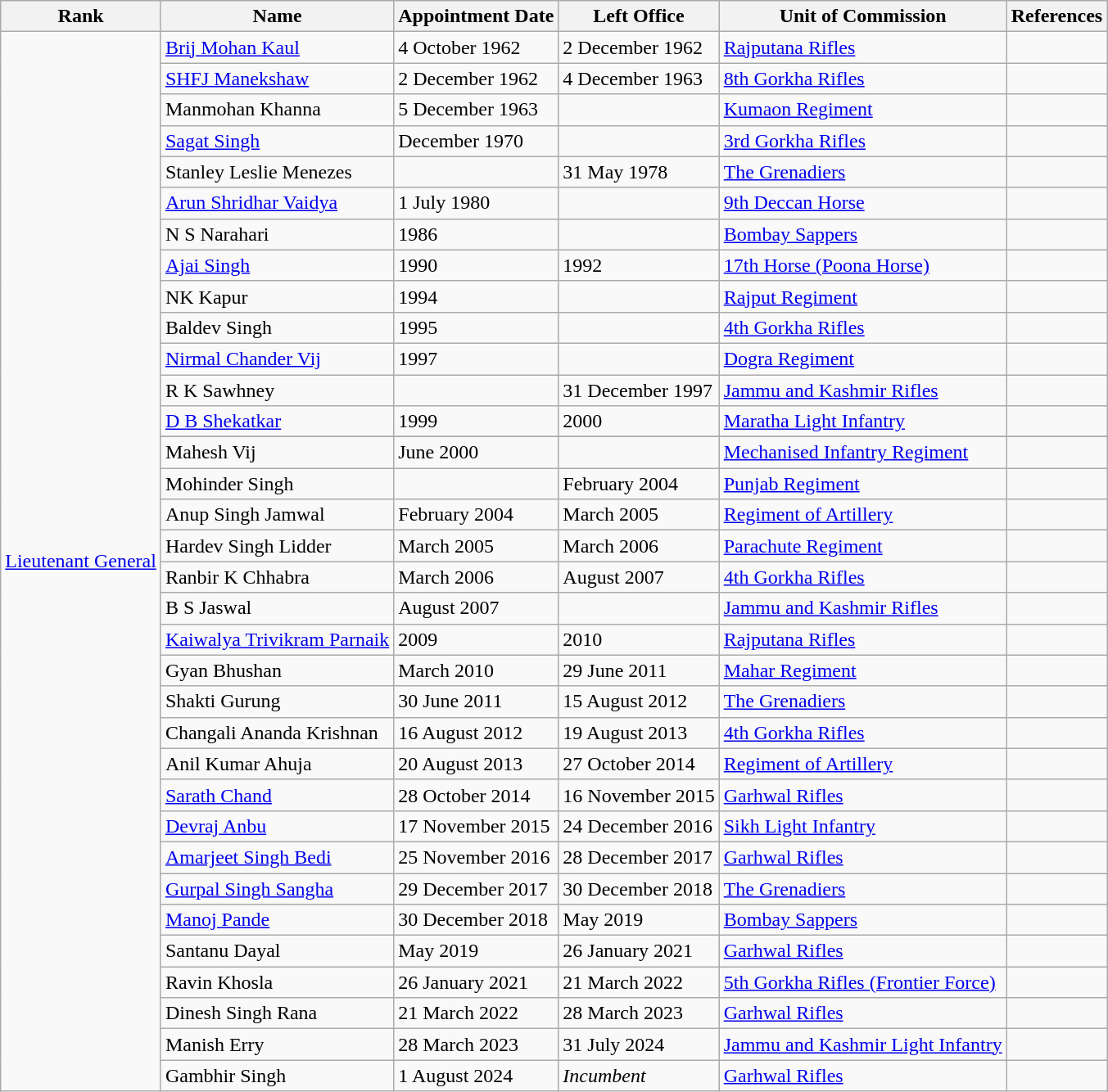<table class="wikitable sortable">
<tr>
<th>Rank</th>
<th>Name</th>
<th>Appointment Date</th>
<th>Left Office</th>
<th>Unit of Commission</th>
<th>References</th>
</tr>
<tr>
<td rowspan="40"><a href='#'>Lieutenant General</a></td>
<td><a href='#'>Brij Mohan Kaul</a></td>
<td>4 October 1962</td>
<td>2 December 1962</td>
<td><a href='#'>Rajputana Rifles</a></td>
<td> </td>
</tr>
<tr>
<td><a href='#'>SHFJ Manekshaw</a></td>
<td>2 December 1962</td>
<td>4 December 1963</td>
<td><a href='#'>8th Gorkha Rifles</a></td>
<td></td>
</tr>
<tr>
<td>Manmohan Khanna</td>
<td>5 December 1963</td>
<td></td>
<td><a href='#'>Kumaon Regiment</a></td>
<td></td>
</tr>
<tr>
<td><a href='#'>Sagat Singh</a></td>
<td>December 1970</td>
<td></td>
<td><a href='#'>3rd Gorkha Rifles</a></td>
<td></td>
</tr>
<tr>
<td>Stanley Leslie Menezes</td>
<td></td>
<td>31 May 1978</td>
<td><a href='#'>The Grenadiers</a></td>
<td></td>
</tr>
<tr>
<td><a href='#'>Arun Shridhar Vaidya</a></td>
<td>1 July 1980</td>
<td></td>
<td><a href='#'>9th Deccan Horse</a></td>
<td></td>
</tr>
<tr>
<td>N S Narahari</td>
<td>1986</td>
<td></td>
<td><a href='#'>Bombay Sappers</a></td>
<td></td>
</tr>
<tr>
<td><a href='#'>Ajai Singh</a></td>
<td>1990</td>
<td>1992</td>
<td><a href='#'>17th Horse (Poona Horse)</a></td>
<td></td>
</tr>
<tr>
<td>NK Kapur</td>
<td>1994</td>
<td></td>
<td><a href='#'>Rajput Regiment</a></td>
<td></td>
</tr>
<tr>
<td>Baldev Singh</td>
<td>1995</td>
<td></td>
<td><a href='#'>4th Gorkha Rifles</a></td>
<td></td>
</tr>
<tr>
<td><a href='#'>Nirmal Chander Vij</a></td>
<td>1997</td>
<td></td>
<td><a href='#'>Dogra Regiment</a></td>
<td></td>
</tr>
<tr>
<td>R K Sawhney</td>
<td></td>
<td>31 December 1997</td>
<td><a href='#'>Jammu and Kashmir Rifles</a></td>
<td></td>
</tr>
<tr>
<td><a href='#'>D B Shekatkar</a></td>
<td>1999</td>
<td>2000</td>
<td><a href='#'>Maratha Light Infantry</a></td>
<td></td>
</tr>
<tr>
</tr>
<tr>
<td>Mahesh Vij</td>
<td>June 2000</td>
<td></td>
<td><a href='#'>Mechanised Infantry Regiment</a></td>
<td></td>
</tr>
<tr>
<td>Mohinder Singh</td>
<td></td>
<td>February 2004</td>
<td><a href='#'>Punjab Regiment</a></td>
<td></td>
</tr>
<tr>
<td>Anup Singh Jamwal</td>
<td>February 2004</td>
<td>March 2005</td>
<td><a href='#'>Regiment of Artillery</a></td>
<td></td>
</tr>
<tr>
<td>Hardev Singh Lidder</td>
<td>March 2005</td>
<td>March 2006</td>
<td><a href='#'>Parachute Regiment</a></td>
<td></td>
</tr>
<tr>
<td>Ranbir K Chhabra</td>
<td>March 2006</td>
<td>August 2007</td>
<td><a href='#'>4th Gorkha Rifles</a></td>
<td></td>
</tr>
<tr>
<td>B S Jaswal</td>
<td>August 2007</td>
<td></td>
<td><a href='#'>Jammu and Kashmir Rifles</a></td>
<td></td>
</tr>
<tr>
<td><a href='#'>Kaiwalya Trivikram Parnaik</a></td>
<td>2009</td>
<td>2010</td>
<td><a href='#'>Rajputana Rifles</a></td>
<td></td>
</tr>
<tr>
<td>Gyan Bhushan</td>
<td>March 2010</td>
<td>29 June 2011</td>
<td><a href='#'>Mahar Regiment</a></td>
<td></td>
</tr>
<tr>
<td>Shakti Gurung</td>
<td>30 June 2011</td>
<td>15 August 2012</td>
<td><a href='#'>The Grenadiers</a></td>
<td></td>
</tr>
<tr>
<td>Changali Ananda Krishnan</td>
<td>16 August 2012</td>
<td>19 August 2013</td>
<td><a href='#'>4th Gorkha Rifles</a></td>
<td></td>
</tr>
<tr>
<td>Anil Kumar Ahuja</td>
<td>20 August 2013</td>
<td>27 October 2014</td>
<td><a href='#'>Regiment of Artillery</a></td>
<td></td>
</tr>
<tr>
<td><a href='#'>Sarath Chand</a></td>
<td>28 October 2014</td>
<td>16 November 2015</td>
<td><a href='#'>Garhwal Rifles</a></td>
<td></td>
</tr>
<tr>
<td><a href='#'>Devraj Anbu</a></td>
<td>17 November 2015</td>
<td>24 December 2016</td>
<td><a href='#'>Sikh Light Infantry</a></td>
<td></td>
</tr>
<tr>
<td><a href='#'>Amarjeet Singh Bedi</a></td>
<td>25 November 2016</td>
<td>28 December 2017</td>
<td><a href='#'>Garhwal Rifles</a></td>
<td></td>
</tr>
<tr>
<td><a href='#'>Gurpal Singh Sangha</a></td>
<td>29 December 2017</td>
<td>30 December 2018</td>
<td><a href='#'>The Grenadiers</a></td>
<td></td>
</tr>
<tr>
<td><a href='#'>Manoj Pande</a></td>
<td>30 December 2018</td>
<td>May 2019</td>
<td><a href='#'>Bombay Sappers</a></td>
<td></td>
</tr>
<tr>
<td>Santanu Dayal</td>
<td>May 2019</td>
<td>26 January 2021</td>
<td><a href='#'>Garhwal Rifles</a></td>
<td></td>
</tr>
<tr>
<td>Ravin Khosla</td>
<td>26 January 2021</td>
<td>21 March 2022</td>
<td><a href='#'>5th Gorkha Rifles (Frontier Force)</a></td>
<td></td>
</tr>
<tr>
<td>Dinesh Singh Rana</td>
<td>21 March 2022</td>
<td>28 March 2023</td>
<td><a href='#'>Garhwal Rifles</a></td>
<td></td>
</tr>
<tr>
<td>Manish Erry</td>
<td>28 March 2023</td>
<td>31 July 2024</td>
<td><a href='#'>Jammu and Kashmir Light Infantry</a></td>
<td></td>
</tr>
<tr>
<td>Gambhir Singh</td>
<td>1 August 2024</td>
<td><em>Incumbent</em></td>
<td><a href='#'>Garhwal Rifles</a></td>
<td></td>
</tr>
</table>
